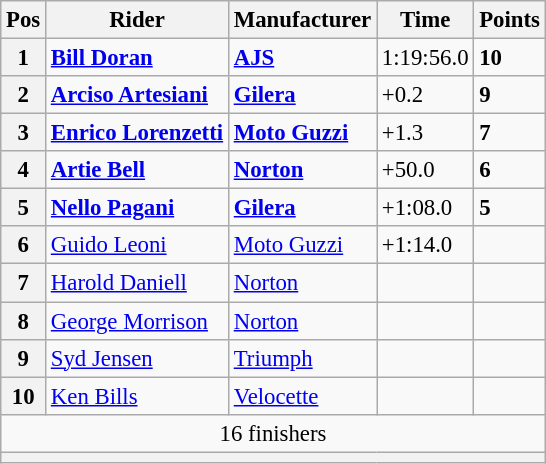<table class="wikitable" style="font-size: 95%;">
<tr>
<th>Pos</th>
<th>Rider</th>
<th>Manufacturer</th>
<th>Time</th>
<th>Points</th>
</tr>
<tr>
<th>1</th>
<td> <strong><a href='#'>Bill Doran</a></strong></td>
<td><strong><a href='#'>AJS</a></strong></td>
<td>1:19:56.0</td>
<td><strong>10</strong></td>
</tr>
<tr>
<th>2</th>
<td> <strong><a href='#'>Arciso Artesiani</a></strong></td>
<td><strong><a href='#'>Gilera</a></strong></td>
<td>+0.2</td>
<td><strong>9</strong></td>
</tr>
<tr>
<th>3</th>
<td> <strong><a href='#'>Enrico Lorenzetti</a></strong></td>
<td><strong><a href='#'>Moto Guzzi</a></strong></td>
<td>+1.3</td>
<td><strong>7</strong></td>
</tr>
<tr>
<th>4</th>
<td> <strong><a href='#'>Artie Bell</a></strong></td>
<td><strong><a href='#'>Norton</a></strong></td>
<td>+50.0</td>
<td><strong>6</strong></td>
</tr>
<tr>
<th>5</th>
<td> <strong><a href='#'>Nello Pagani</a></strong></td>
<td><strong><a href='#'>Gilera</a></strong></td>
<td>+1:08.0</td>
<td><strong>5</strong></td>
</tr>
<tr>
<th>6</th>
<td> <a href='#'>Guido Leoni</a></td>
<td><a href='#'>Moto Guzzi</a></td>
<td>+1:14.0</td>
<td></td>
</tr>
<tr>
<th>7</th>
<td> <a href='#'>Harold Daniell</a></td>
<td><a href='#'>Norton</a></td>
<td></td>
<td></td>
</tr>
<tr>
<th>8</th>
<td> <a href='#'>George Morrison</a></td>
<td><a href='#'>Norton</a></td>
<td></td>
<td></td>
</tr>
<tr>
<th>9</th>
<td> <a href='#'>Syd Jensen</a></td>
<td><a href='#'>Triumph</a></td>
<td></td>
<td></td>
</tr>
<tr>
<th>10</th>
<td> <a href='#'>Ken Bills</a></td>
<td><a href='#'>Velocette</a></td>
<td></td>
<td></td>
</tr>
<tr>
<td colspan=5 align=center>16 finishers</td>
</tr>
<tr>
<th colspan=5></th>
</tr>
</table>
